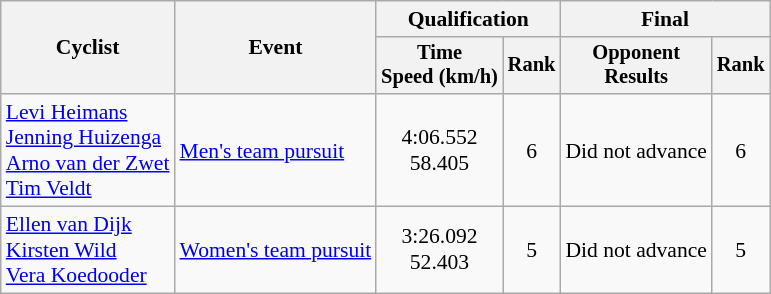<table class="wikitable" style="font-size:90%">
<tr>
<th rowspan=2>Cyclist</th>
<th rowspan=2>Event</th>
<th colspan=2>Qualification</th>
<th colspan=2>Final</th>
</tr>
<tr style="font-size:95%">
<th>Time<br>Speed (km/h)</th>
<th>Rank</th>
<th>Opponent<br>Results</th>
<th>Rank</th>
</tr>
<tr align=center>
<td align=left><a href='#'>Levi Heimans</a><br><a href='#'>Jenning Huizenga</a><br><a href='#'>Arno van der Zwet</a><br><a href='#'>Tim Veldt</a></td>
<td align=left><a href='#'>Men's team pursuit</a></td>
<td>4:06.552<br>58.405</td>
<td>6</td>
<td>Did not advance</td>
<td>6</td>
</tr>
<tr align=center>
<td align=left><a href='#'>Ellen van Dijk</a><br><a href='#'>Kirsten Wild</a><br><a href='#'>Vera Koedooder</a></td>
<td align=left><a href='#'>Women's team pursuit</a></td>
<td>3:26.092<br>52.403</td>
<td>5</td>
<td>Did not advance</td>
<td>5</td>
</tr>
</table>
